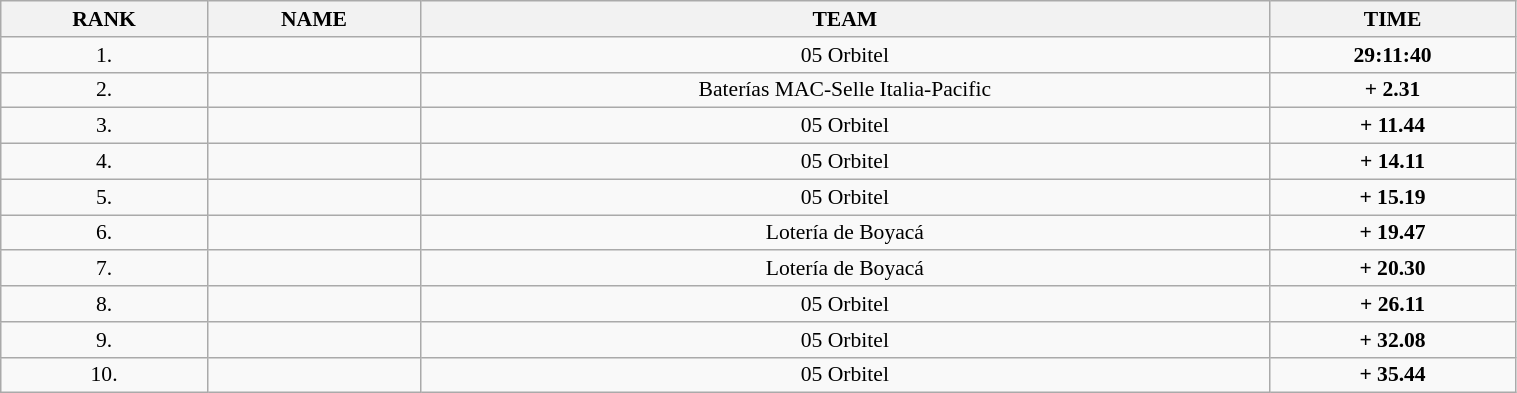<table class=wikitable style="font-size:90%" width="80%">
<tr>
<th>RANK</th>
<th>NAME</th>
<th>TEAM</th>
<th>TIME</th>
</tr>
<tr>
<td align="center">1.</td>
<td></td>
<td align="center">05 Orbitel</td>
<td align="center"><strong>29:11:40</strong></td>
</tr>
<tr>
<td align="center">2.</td>
<td></td>
<td align="center">Baterías MAC-Selle Italia-Pacific</td>
<td align="center"><strong>+ 2.31</strong></td>
</tr>
<tr>
<td align="center">3.</td>
<td></td>
<td align="center">05 Orbitel</td>
<td align="center"><strong>+ 11.44</strong></td>
</tr>
<tr>
<td align="center">4.</td>
<td></td>
<td align="center">05 Orbitel</td>
<td align="center"><strong>+ 14.11</strong></td>
</tr>
<tr>
<td align="center">5.</td>
<td></td>
<td align="center">05 Orbitel</td>
<td align="center"><strong>+ 15.19</strong></td>
</tr>
<tr>
<td align="center">6.</td>
<td></td>
<td align="center">Lotería de Boyacá</td>
<td align="center"><strong>+ 19.47</strong></td>
</tr>
<tr>
<td align="center">7.</td>
<td></td>
<td align="center">Lotería de Boyacá</td>
<td align="center"><strong>+ 20.30</strong></td>
</tr>
<tr>
<td align="center">8.</td>
<td></td>
<td align="center">05 Orbitel</td>
<td align="center"><strong>+ 26.11</strong></td>
</tr>
<tr>
<td align="center">9.</td>
<td></td>
<td align="center">05 Orbitel</td>
<td align="center"><strong>+ 32.08</strong></td>
</tr>
<tr>
<td align="center">10.</td>
<td></td>
<td align="center">05 Orbitel</td>
<td align="center"><strong>+ 35.44</strong></td>
</tr>
</table>
